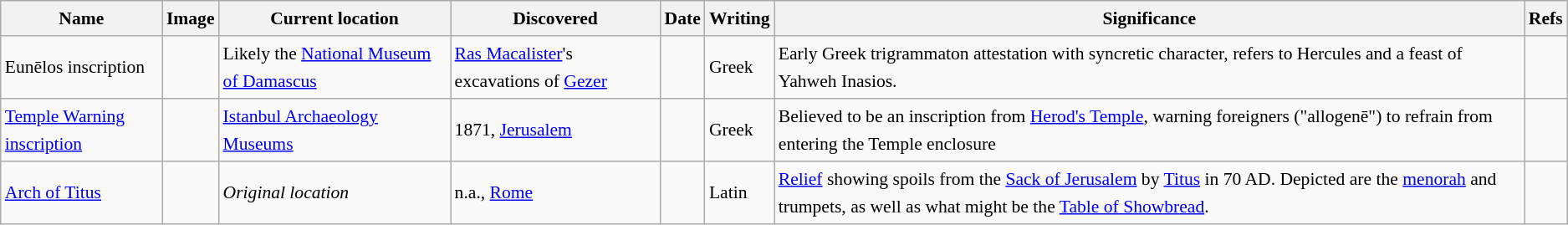<table class="wikitable sortable" style="font-size:90%; border:0px;text-align:left;line-height:150%;">
<tr>
<th>Name</th>
<th class="unsortable">Image</th>
<th Current location>Current location</th>
<th>Discovered</th>
<th>Date</th>
<th>Writing</th>
<th class="unsortable">Significance</th>
<th class="unsortable">Refs</th>
</tr>
<tr>
<td>Eunēlos inscription</td>
<td></td>
<td>Likely the <a href='#'>National Museum of Damascus</a></td>
<td><a href='#'>Ras Macalister</a>'s excavations of <a href='#'>Gezer</a></td>
<td></td>
<td>Greek</td>
<td>Early Greek trigrammaton attestation with syncretic character, refers to Hercules and a feast of Yahweh Inasios.</td>
<td></td>
</tr>
<tr>
<td><a href='#'>Temple Warning inscription</a></td>
<td></td>
<td><a href='#'>Istanbul Archaeology Museums</a></td>
<td>1871, <a href='#'>Jerusalem</a></td>
<td></td>
<td>Greek</td>
<td>Believed to be an inscription from <a href='#'>Herod's Temple</a>, warning foreigners ("allogenē") to refrain from entering the Temple enclosure</td>
<td></td>
</tr>
<tr>
<td><a href='#'>Arch of Titus</a></td>
<td></td>
<td><em>Original location</em></td>
<td>n.a., <a href='#'>Rome</a></td>
<td></td>
<td>Latin</td>
<td><a href='#'>Relief</a> showing spoils from the <a href='#'>Sack of Jerusalem</a> by <a href='#'>Titus</a> in 70 AD. Depicted are the <a href='#'>menorah</a> and trumpets, as well as what might be the <a href='#'>Table of Showbread</a>.</td>
<td></td>
</tr>
<tr>
</tr>
<tr>
</tr>
</table>
